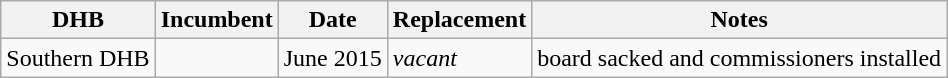<table class="wikitable sortable">
<tr>
<th>DHB</th>
<th>Incumbent</th>
<th>Date</th>
<th>Replacement</th>
<th>Notes</th>
</tr>
<tr>
<td>Southern DHB</td>
<td></td>
<td>June 2015</td>
<td><em>vacant</em></td>
<td>board sacked and commissioners installed</td>
</tr>
</table>
